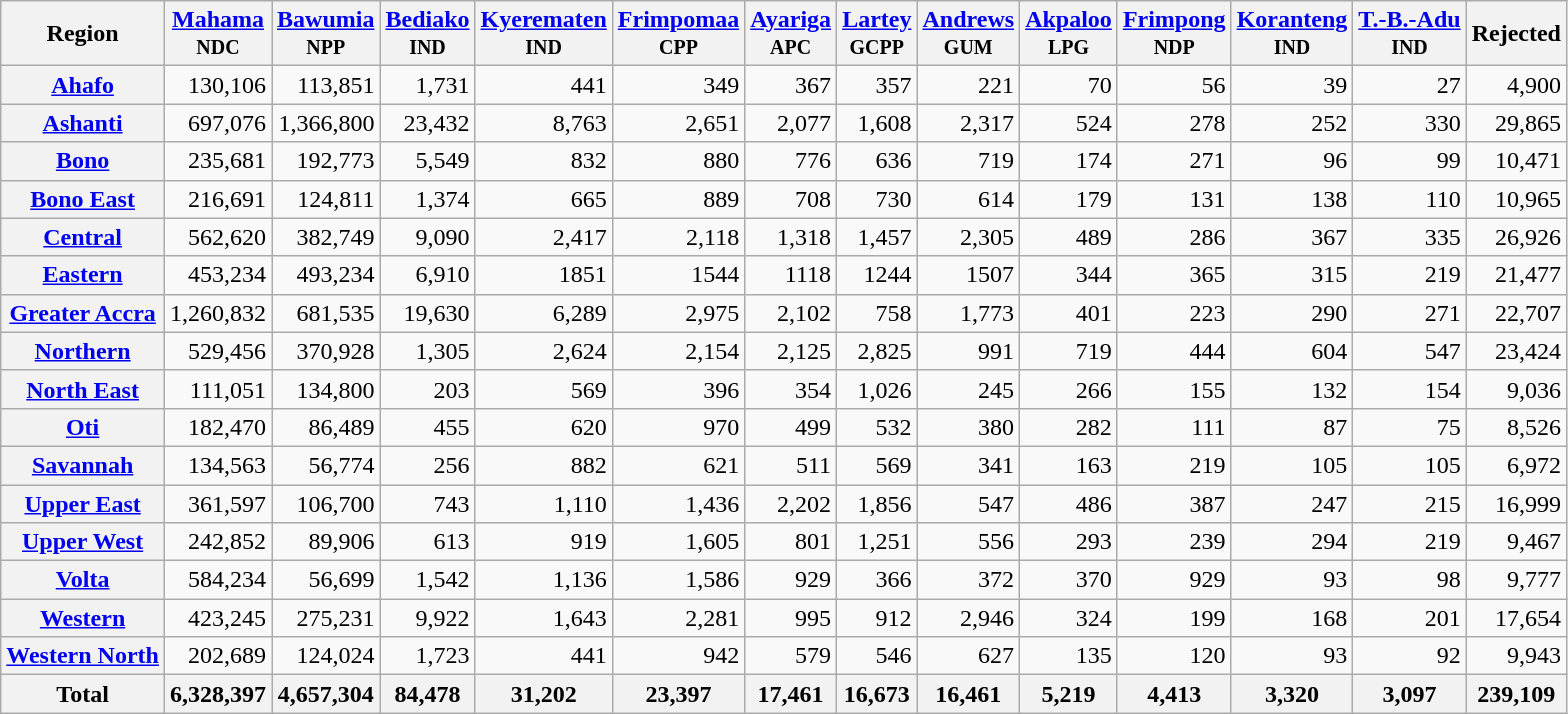<table class=wikitable style=text-align:right>
<tr>
<th>Region</th>
<th><a href='#'>Mahama</a><br><small>NDC</small></th>
<th><a href='#'>Bawumia</a><br><small>NPP</small></th>
<th><a href='#'>Bediako</a><br><small>IND</small></th>
<th><a href='#'>Kyerematen</a><br><small>IND</small></th>
<th><a href='#'>Frimpomaa</a><br><small>CPP</small></th>
<th><a href='#'>Ayariga</a><br><small>APC</small></th>
<th><a href='#'>Lartey</a><br><small>GCPP</small></th>
<th><a href='#'>Andrews</a><br><small>GUM</small></th>
<th><a href='#'>Akpaloo</a><br><small>LPG</small></th>
<th><a href='#'>Frimpong</a><br><small>NDP</small></th>
<th><a href='#'>Koranteng</a><br><small>IND</small></th>
<th><a href='#'>T.-B.-Adu</a><br><small>IND</small></th>
<th>Rejected</th>
</tr>
<tr>
<th><a href='#'>Ahafo</a></th>
<td>130,106</td>
<td>113,851</td>
<td>1,731</td>
<td>441</td>
<td>349</td>
<td>367</td>
<td>357</td>
<td>221</td>
<td>70</td>
<td>56</td>
<td>39</td>
<td>27</td>
<td>4,900</td>
</tr>
<tr>
<th><a href='#'>Ashanti</a></th>
<td>697,076</td>
<td>1,366,800</td>
<td>23,432</td>
<td>8,763</td>
<td>2,651</td>
<td>2,077</td>
<td>1,608</td>
<td>2,317</td>
<td>524</td>
<td>278</td>
<td>252</td>
<td>330</td>
<td>29,865</td>
</tr>
<tr>
<th><a href='#'>Bono</a></th>
<td>235,681</td>
<td>192,773</td>
<td>5,549</td>
<td>832</td>
<td>880</td>
<td>776</td>
<td>636</td>
<td>719</td>
<td>174</td>
<td>271</td>
<td>96</td>
<td>99</td>
<td>10,471</td>
</tr>
<tr>
<th><a href='#'>Bono East</a></th>
<td>216,691</td>
<td>124,811</td>
<td>1,374</td>
<td>665</td>
<td>889</td>
<td>708</td>
<td>730</td>
<td>614</td>
<td>179</td>
<td>131</td>
<td>138</td>
<td>110</td>
<td>10,965</td>
</tr>
<tr>
<th><a href='#'>Central</a></th>
<td>562,620</td>
<td>382,749</td>
<td>9,090</td>
<td>2,417</td>
<td>2,118</td>
<td>1,318</td>
<td>1,457</td>
<td>2,305</td>
<td>489</td>
<td>286</td>
<td>367</td>
<td>335</td>
<td>26,926</td>
</tr>
<tr>
<th><a href='#'>Eastern</a></th>
<td>453,234</td>
<td>493,234</td>
<td>6,910</td>
<td>1851</td>
<td>1544</td>
<td>1118</td>
<td>1244</td>
<td>1507</td>
<td>344</td>
<td>365</td>
<td>315</td>
<td>219</td>
<td>21,477</td>
</tr>
<tr>
<th><a href='#'>Greater Accra</a></th>
<td>1,260,832</td>
<td>681,535</td>
<td>19,630</td>
<td>6,289</td>
<td>2,975</td>
<td>2,102</td>
<td>758</td>
<td>1,773</td>
<td>401</td>
<td>223</td>
<td>290</td>
<td>271</td>
<td>22,707</td>
</tr>
<tr>
<th><a href='#'>Northern</a></th>
<td>529,456</td>
<td>370,928</td>
<td>1,305</td>
<td>2,624</td>
<td>2,154</td>
<td>2,125</td>
<td>2,825</td>
<td>991</td>
<td>719</td>
<td>444</td>
<td>604</td>
<td>547</td>
<td>23,424</td>
</tr>
<tr>
<th><a href='#'>North East</a></th>
<td>111,051</td>
<td>134,800</td>
<td>203</td>
<td>569</td>
<td>396</td>
<td>354</td>
<td>1,026</td>
<td>245</td>
<td>266</td>
<td>155</td>
<td>132</td>
<td>154</td>
<td>9,036</td>
</tr>
<tr>
<th><a href='#'>Oti</a></th>
<td>182,470</td>
<td>86,489</td>
<td>455</td>
<td>620</td>
<td>970</td>
<td>499</td>
<td>532</td>
<td>380</td>
<td>282</td>
<td>111</td>
<td>87</td>
<td>75</td>
<td>8,526</td>
</tr>
<tr>
<th><a href='#'>Savannah</a></th>
<td>134,563</td>
<td>56,774</td>
<td>256</td>
<td>882</td>
<td>621</td>
<td>511</td>
<td>569</td>
<td>341</td>
<td>163</td>
<td>219</td>
<td>105</td>
<td>105</td>
<td>6,972</td>
</tr>
<tr>
<th><a href='#'>Upper East</a></th>
<td>361,597</td>
<td>106,700</td>
<td>743</td>
<td>1,110</td>
<td>1,436</td>
<td>2,202</td>
<td>1,856</td>
<td>547</td>
<td>486</td>
<td>387</td>
<td>247</td>
<td>215</td>
<td>16,999</td>
</tr>
<tr>
<th><a href='#'>Upper West</a></th>
<td>242,852</td>
<td>89,906</td>
<td>613</td>
<td>919</td>
<td>1,605</td>
<td>801</td>
<td>1,251</td>
<td>556</td>
<td>293</td>
<td>239</td>
<td>294</td>
<td>219</td>
<td>9,467</td>
</tr>
<tr>
<th><a href='#'>Volta</a></th>
<td>584,234</td>
<td>56,699</td>
<td>1,542</td>
<td>1,136</td>
<td>1,586</td>
<td>929</td>
<td>366</td>
<td>372</td>
<td>370</td>
<td>929</td>
<td>93</td>
<td>98</td>
<td>9,777</td>
</tr>
<tr>
<th><a href='#'>Western</a></th>
<td>423,245</td>
<td>275,231</td>
<td>9,922</td>
<td>1,643</td>
<td>2,281</td>
<td>995</td>
<td>912</td>
<td>2,946</td>
<td>324</td>
<td>199</td>
<td>168</td>
<td>201</td>
<td>17,654</td>
</tr>
<tr>
<th><a href='#'>Western North</a></th>
<td>202,689</td>
<td>124,024</td>
<td>1,723</td>
<td>441</td>
<td>942</td>
<td>579</td>
<td>546</td>
<td>627</td>
<td>135</td>
<td>120</td>
<td>93</td>
<td>92</td>
<td>9,943</td>
</tr>
<tr>
<th>Total</th>
<th>6,328,397</th>
<th>4,657,304</th>
<th>84,478</th>
<th>31,202</th>
<th>23,397</th>
<th>17,461</th>
<th>16,673</th>
<th>16,461</th>
<th>5,219</th>
<th>4,413</th>
<th>3,320</th>
<th>3,097</th>
<th>239,109</th>
</tr>
</table>
